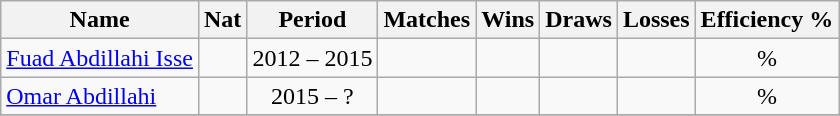<table class="wikitable">
<tr>
<th>Name</th>
<th>Nat</th>
<th>Period</th>
<th>Matches</th>
<th>Wins</th>
<th>Draws</th>
<th>Losses</th>
<th>Efficiency %</th>
</tr>
<tr>
<td><a href='#'>Fuad Abdillahi Isse</a></td>
<td align="center"></td>
<td align="center">2012 – 2015</td>
<td align="center"></td>
<td align="center"></td>
<td align="center"></td>
<td align="center"></td>
<td align="center">%</td>
</tr>
<tr>
<td><a href='#'>Omar Abdillahi</a></td>
<td align="center"></td>
<td align="center">2015 – ?</td>
<td align="center"></td>
<td align="center"></td>
<td align="center"></td>
<td align="center"></td>
<td align="center">%</td>
</tr>
<tr>
</tr>
</table>
